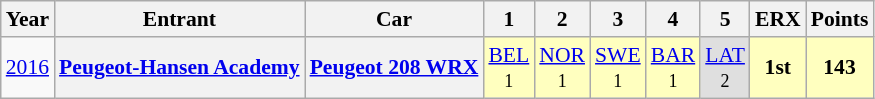<table class="wikitable" border="1" style="text-align:center; font-size:90%;">
<tr valign="top">
<th>Year</th>
<th>Entrant</th>
<th>Car</th>
<th>1</th>
<th>2</th>
<th>3</th>
<th>4</th>
<th>5</th>
<th>ERX</th>
<th>Points</th>
</tr>
<tr>
<td><a href='#'>2016</a></td>
<th><a href='#'>Peugeot-Hansen Academy</a></th>
<th><a href='#'>Peugeot 208 WRX</a></th>
<td style="background:#FFFFBF;"><a href='#'>BEL</a><br><small>1</small></td>
<td style="background:#FFFFBF;"><a href='#'>NOR</a><br><small>1</small></td>
<td style="background:#FFFFBF;"><a href='#'>SWE</a><br><small>1</small></td>
<td style="background:#FFFFBF;"><a href='#'>BAR</a><br><small>1</small></td>
<td style="background:#DFDFDF;"><a href='#'>LAT</a><br><small>2</small></td>
<th style="background:#FFFFBF;">1st</th>
<th style="background:#FFFFBF;">143</th>
</tr>
</table>
